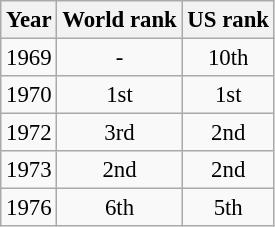<table class="wikitable" style="font-size: 95%;">
<tr>
<th>Year</th>
<th>World rank</th>
<th>US rank</th>
</tr>
<tr>
<td>1969</td>
<td align="center">-</td>
<td align="center">10th</td>
</tr>
<tr>
<td>1970</td>
<td align="center">1st</td>
<td align="center">1st</td>
</tr>
<tr>
<td>1972</td>
<td align="center">3rd</td>
<td align="center">2nd</td>
</tr>
<tr>
<td>1973</td>
<td align="center">2nd</td>
<td align="center">2nd</td>
</tr>
<tr>
<td>1976</td>
<td align="center">6th</td>
<td align="center">5th</td>
</tr>
</table>
